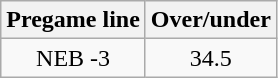<table class="wikitable">
<tr align="center">
<th style=>Pregame line</th>
<th style=>Over/under</th>
</tr>
<tr align="center">
<td>NEB -3</td>
<td>34.5</td>
</tr>
</table>
